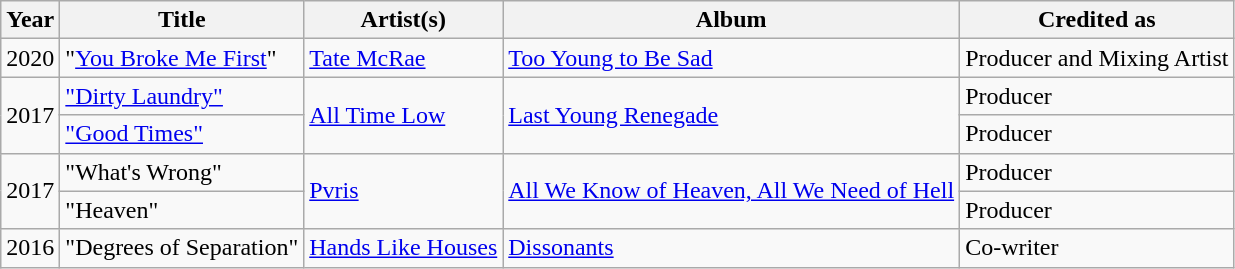<table class="wikitable">
<tr>
<th>Year</th>
<th>Title</th>
<th>Artist(s)</th>
<th>Album</th>
<th>Credited as</th>
</tr>
<tr>
<td>2020</td>
<td>"<a href='#'>You Broke Me First</a>"</td>
<td><a href='#'>Tate McRae</a></td>
<td><a href='#'>Too Young to Be Sad</a></td>
<td>Producer and Mixing Artist</td>
</tr>
<tr>
<td rowspan="2">2017</td>
<td><a href='#'>"Dirty Laundry"</a></td>
<td rowspan="2"><a href='#'>All Time Low</a></td>
<td rowspan="2"><a href='#'>Last Young Renegade</a></td>
<td>Producer</td>
</tr>
<tr>
<td><a href='#'>"Good Times"</a></td>
<td>Producer</td>
</tr>
<tr>
<td rowspan="2">2017</td>
<td>"What's Wrong"</td>
<td rowspan="2"><a href='#'>Pvris</a></td>
<td rowspan="2"><a href='#'>All We Know of Heaven, All We Need of Hell</a></td>
<td>Producer</td>
</tr>
<tr>
<td>"Heaven"</td>
<td>Producer</td>
</tr>
<tr>
<td>2016</td>
<td>"Degrees of Separation"</td>
<td><a href='#'>Hands Like Houses</a></td>
<td><a href='#'>Dissonants</a></td>
<td>Co-writer</td>
</tr>
</table>
